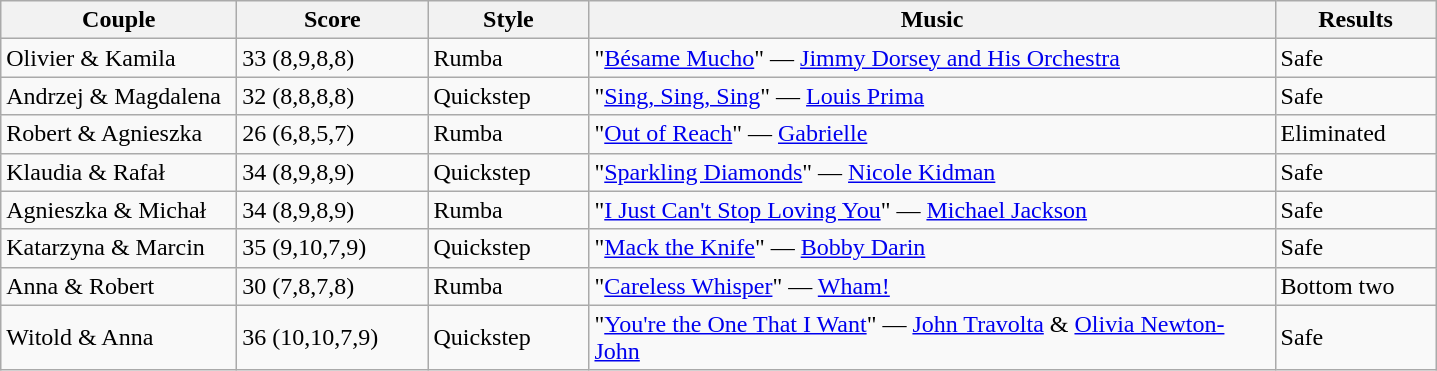<table class="wikitable">
<tr>
<th width="150">Couple</th>
<th width="120">Score</th>
<th width="100">Style</th>
<th width="450">Music</th>
<th width="100">Results</th>
</tr>
<tr>
<td>Olivier & Kamila</td>
<td>33 (8,9,8,8)</td>
<td>Rumba</td>
<td>"<a href='#'>Bésame Mucho</a>" — <a href='#'>Jimmy Dorsey and His Orchestra</a></td>
<td>Safe</td>
</tr>
<tr>
<td>Andrzej & Magdalena</td>
<td>32 (8,8,8,8)</td>
<td>Quickstep</td>
<td>"<a href='#'>Sing, Sing, Sing</a>" — <a href='#'>Louis Prima</a></td>
<td>Safe</td>
</tr>
<tr>
<td>Robert & Agnieszka</td>
<td>26 (6,8,5,7)</td>
<td>Rumba</td>
<td>"<a href='#'>Out of Reach</a>" — <a href='#'>Gabrielle</a></td>
<td>Eliminated</td>
</tr>
<tr>
<td>Klaudia & Rafał</td>
<td>34 (8,9,8,9)</td>
<td>Quickstep</td>
<td>"<a href='#'>Sparkling Diamonds</a>" — <a href='#'>Nicole Kidman</a></td>
<td>Safe</td>
</tr>
<tr>
<td>Agnieszka & Michał</td>
<td>34 (8,9,8,9)</td>
<td>Rumba</td>
<td>"<a href='#'>I Just Can't Stop Loving You</a>" — <a href='#'>Michael Jackson</a></td>
<td>Safe</td>
</tr>
<tr>
<td>Katarzyna & Marcin</td>
<td>35 (9,10,7,9)</td>
<td>Quickstep</td>
<td>"<a href='#'>Mack the Knife</a>" — <a href='#'>Bobby Darin</a></td>
<td>Safe</td>
</tr>
<tr>
<td>Anna & Robert</td>
<td>30 (7,8,7,8)</td>
<td>Rumba</td>
<td>"<a href='#'>Careless Whisper</a>" — <a href='#'>Wham!</a></td>
<td>Bottom two</td>
</tr>
<tr>
<td>Witold & Anna</td>
<td>36 (10,10,7,9)</td>
<td>Quickstep</td>
<td>"<a href='#'>You're the One That I Want</a>" — <a href='#'>John Travolta</a> & <a href='#'>Olivia Newton-John</a></td>
<td>Safe</td>
</tr>
</table>
